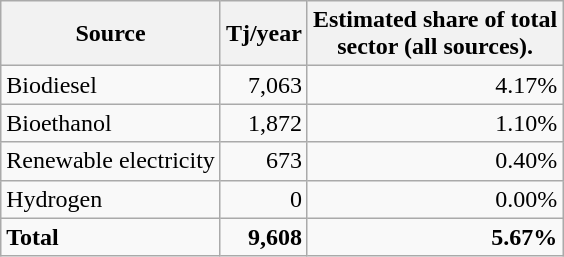<table class="wikitable">
<tr>
<th>Source</th>
<th>Tj/year</th>
<th>Estimated share of total<br>sector (all sources).</th>
</tr>
<tr>
<td>Biodiesel</td>
<td align="right">7,063</td>
<td align="right">4.17%</td>
</tr>
<tr>
<td>Bioethanol</td>
<td align="right">1,872</td>
<td align="right">1.10%</td>
</tr>
<tr>
<td>Renewable electricity</td>
<td align="right">673</td>
<td align="right">0.40%</td>
</tr>
<tr>
<td>Hydrogen</td>
<td align="right">0</td>
<td align="right">0.00%</td>
</tr>
<tr>
<td><strong>Total</strong></td>
<td align="right"><strong>9,608</strong></td>
<td align="right"><strong>5.67%</strong></td>
</tr>
</table>
